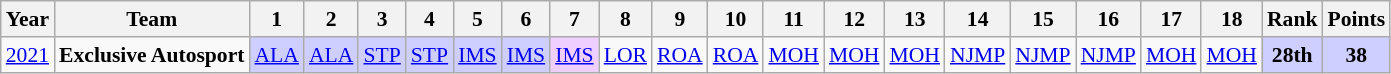<table class="wikitable" style="text-align:center; font-size:90%">
<tr>
<th>Year</th>
<th>Team</th>
<th>1</th>
<th>2</th>
<th>3</th>
<th>4</th>
<th>5</th>
<th>6</th>
<th>7</th>
<th>8</th>
<th>9</th>
<th>10</th>
<th>11</th>
<th>12</th>
<th>13</th>
<th>14</th>
<th>15</th>
<th>16</th>
<th>17</th>
<th>18</th>
<th>Rank</th>
<th>Points</th>
</tr>
<tr>
<td><a href='#'>2021</a></td>
<td><strong>Exclusive Autosport</strong></td>
<td style="background:#CFCFFF;"><a href='#'>ALA</a><br></td>
<td style="background:#CFCFFF;"><a href='#'>ALA</a><br></td>
<td style="background:#CFCFFF;"><a href='#'>STP</a><br></td>
<td style="background:#CFCFFF;"><a href='#'>STP</a><br></td>
<td style="background:#CFCFFF;"><a href='#'>IMS</a><br></td>
<td style="background:#CFCFFF;"><a href='#'>IMS</a><br></td>
<td style="background:#EFCFFF;"><a href='#'>IMS</a><br></td>
<td style="background:#;"><a href='#'>LOR</a><br></td>
<td style="background:#;"><a href='#'>ROA</a><br></td>
<td style="background:#;"><a href='#'>ROA</a><br></td>
<td style="background:#;"><a href='#'>MOH</a><br></td>
<td style="background:#;"><a href='#'>MOH</a><br></td>
<td style="background:#;"><a href='#'>MOH</a><br></td>
<td style="background:#;"><a href='#'>NJMP</a><br></td>
<td style="background:#;"><a href='#'>NJMP</a><br></td>
<td style="background:#;"><a href='#'>NJMP</a><br></td>
<td style="background:#;"><a href='#'>MOH</a><br></td>
<td style="background:#;"><a href='#'>MOH</a><br></td>
<th style="background:#CFCFFF;">28th</th>
<th style="background:#CFCFFF;">38</th>
</tr>
</table>
